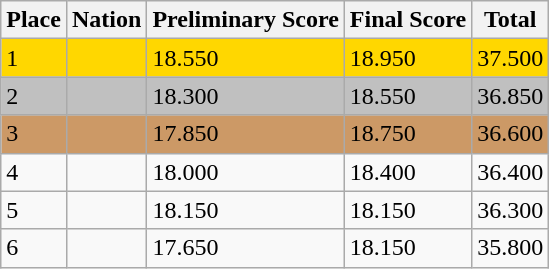<table class="wikitable">
<tr>
<th>Place</th>
<th>Nation</th>
<th>Preliminary Score</th>
<th>Final Score</th>
<th>Total</th>
</tr>
<tr bgcolor=gold>
<td>1</td>
<td></td>
<td>18.550</td>
<td>18.950</td>
<td>37.500</td>
</tr>
<tr bgcolor=silver>
<td>2</td>
<td></td>
<td>18.300</td>
<td>18.550</td>
<td>36.850</td>
</tr>
<tr bgcolor=cc9966>
<td>3</td>
<td></td>
<td>17.850</td>
<td>18.750</td>
<td>36.600</td>
</tr>
<tr>
<td>4</td>
<td></td>
<td>18.000</td>
<td>18.400</td>
<td>36.400</td>
</tr>
<tr>
<td>5</td>
<td></td>
<td>18.150</td>
<td>18.150</td>
<td>36.300</td>
</tr>
<tr>
<td>6</td>
<td></td>
<td>17.650</td>
<td>18.150</td>
<td>35.800</td>
</tr>
</table>
